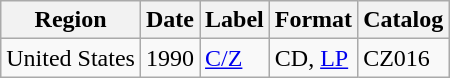<table class="wikitable">
<tr>
<th>Region</th>
<th>Date</th>
<th>Label</th>
<th>Format</th>
<th>Catalog</th>
</tr>
<tr>
<td>United States</td>
<td>1990</td>
<td><a href='#'>C/Z</a></td>
<td>CD, <a href='#'>LP</a></td>
<td>CZ016</td>
</tr>
</table>
